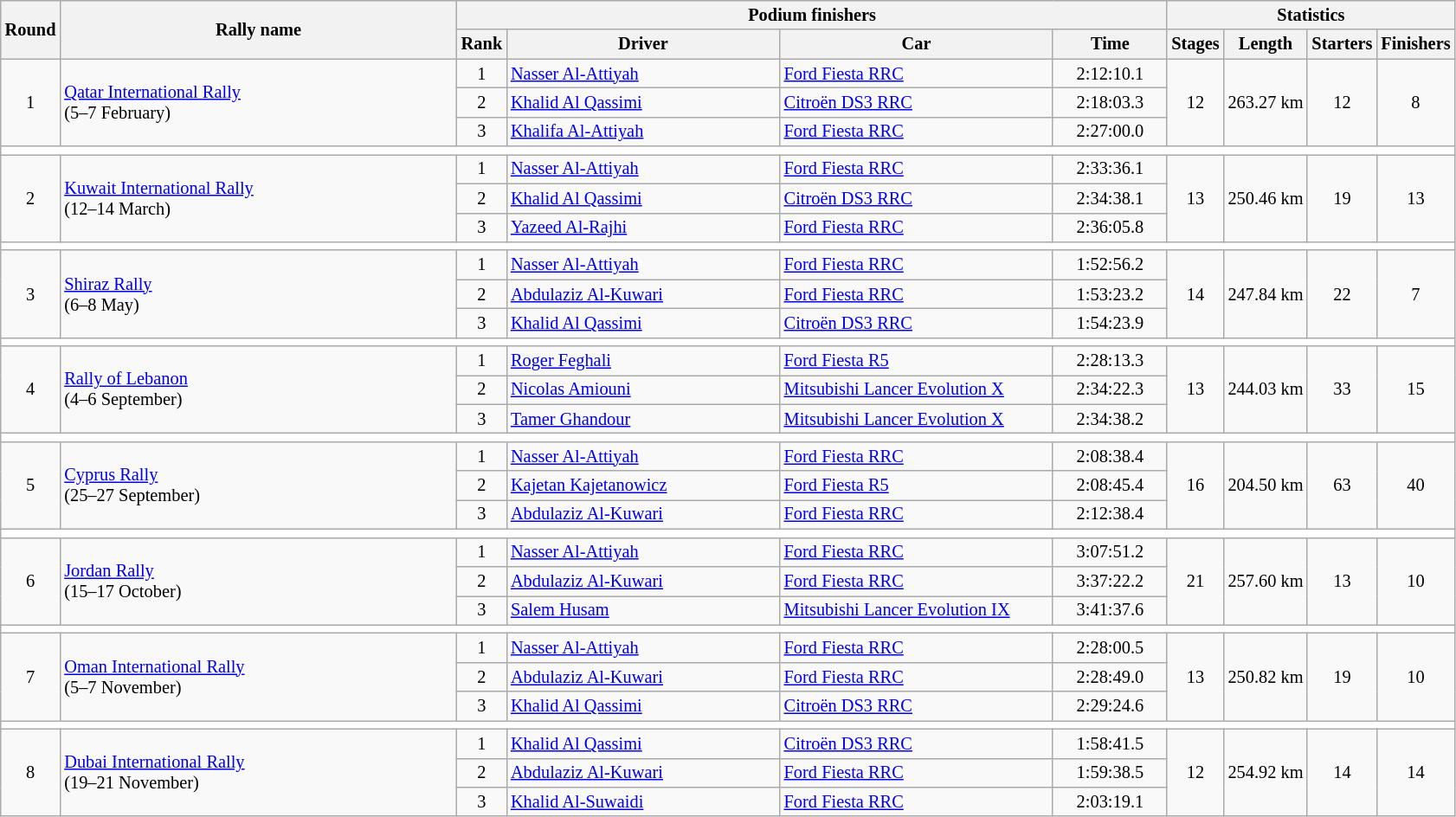<table class="wikitable" style="font-size:85%;">
<tr>
<th rowspan=2>Round</th>
<th style="width:22em" rowspan=2>Rally name</th>
<th colspan=4>Podium finishers</th>
<th colspan=4>Statistics</th>
</tr>
<tr>
<th>Rank</th>
<th style="width:15em">Driver</th>
<th style="width:15em">Car</th>
<th style="width:6em">Time</th>
<th>Stages</th>
<th>Length</th>
<th>Starters</th>
<th>Finishers</th>
</tr>
<tr>
<td rowspan=3 align=center>1</td>
<td rowspan=3> <a href='#'>Qatar International Rally</a><br>(5–7 February)</td>
<td align=center>1</td>
<td> <a href='#'>Nasser Al-Attiyah</a></td>
<td><a href='#'>Ford Fiesta RRC</a></td>
<td align=center>2:12:10.1</td>
<td rowspan=3 align=center>12</td>
<td rowspan=3 align=center>263.27 km</td>
<td rowspan=3 align=center>12</td>
<td rowspan=3 align=center>8</td>
</tr>
<tr>
<td align=center>2</td>
<td> <a href='#'>Khalid Al Qassimi</a></td>
<td><a href='#'>Citroën DS3 RRC</a></td>
<td align=center>2:18:03.3</td>
</tr>
<tr>
<td align=center>3</td>
<td> <a href='#'>Khalifa Al-Attiyah</a></td>
<td><a href='#'>Ford Fiesta RRC</a></td>
<td align=center>2:27:00.0</td>
</tr>
<tr style="background:white;">
<td colspan="12"></td>
</tr>
<tr>
<td rowspan=3 align=center>2</td>
<td rowspan=3> <a href='#'>Kuwait International Rally</a><br>(12–14 March)</td>
<td align=center>1</td>
<td> <a href='#'>Nasser Al-Attiyah</a></td>
<td><a href='#'>Ford Fiesta RRC</a></td>
<td align=center>2:33:36.1</td>
<td rowspan=3 align=center>13</td>
<td rowspan=3 align=center>250.46 km</td>
<td rowspan=3 align=center>19</td>
<td rowspan=3 align=center>13</td>
</tr>
<tr>
<td align=center>2</td>
<td> <a href='#'>Khalid Al Qassimi</a></td>
<td><a href='#'>Citroën DS3 RRC</a></td>
<td align=center>2:34:38.1</td>
</tr>
<tr>
<td align=center>3</td>
<td> <a href='#'>Yazeed Al-Rajhi</a></td>
<td><a href='#'>Ford Fiesta RRC</a></td>
<td align=center>2:36:05.8</td>
</tr>
<tr style="background:white;">
<td colspan="12"></td>
</tr>
<tr>
<td rowspan=3 align=center>3</td>
<td rowspan=3> <a href='#'>Shiraz Rally</a><br>(6–8 May)</td>
<td align=center>1</td>
<td> <a href='#'>Nasser Al-Attiyah</a></td>
<td><a href='#'>Ford Fiesta RRC</a></td>
<td align=center>1:52:56.2</td>
<td rowspan=3 align=center>14</td>
<td rowspan=3 align=center>247.84 km</td>
<td rowspan=3 align=center>22</td>
<td rowspan=3 align=center>7</td>
</tr>
<tr>
<td align=center>2</td>
<td> <a href='#'>Abdulaziz Al-Kuwari</a></td>
<td><a href='#'>Ford Fiesta RRC</a></td>
<td align=center>1:53:23.2</td>
</tr>
<tr>
<td align=center>3</td>
<td> <a href='#'>Khalid Al Qassimi</a></td>
<td><a href='#'>Citroën DS3 RRC</a></td>
<td align=center>1:54:23.9</td>
</tr>
<tr style="background:white;">
<td colspan="12"></td>
</tr>
<tr>
<td rowspan=3 align=center>4</td>
<td rowspan=3> <a href='#'>Rally of Lebanon</a><br>(4–6 September)</td>
<td align=center>1</td>
<td> <a href='#'>Roger Feghali</a></td>
<td><a href='#'>Ford Fiesta R5</a></td>
<td align=center>2:28:13.3</td>
<td rowspan=3 align=center>13</td>
<td rowspan=3 align=center>244.03 km</td>
<td rowspan=3 align=center>33</td>
<td rowspan=3 align=center>15</td>
</tr>
<tr>
<td align=center>2</td>
<td> <a href='#'>Nicolas Amiouni</a></td>
<td><a href='#'>Mitsubishi Lancer Evolution X</a></td>
<td align=center>2:34:22.3</td>
</tr>
<tr>
<td align=center>3</td>
<td> <a href='#'>Tamer Ghandour</a></td>
<td><a href='#'>Mitsubishi Lancer Evolution X</a></td>
<td align=center>2:34:38.2</td>
</tr>
<tr style="background:white;">
<td colspan="12"></td>
</tr>
<tr>
<td rowspan=3 align=center>5</td>
<td rowspan=3> <a href='#'>Cyprus Rally</a><br>(25–27 September)</td>
<td align=center>1</td>
<td> <a href='#'>Nasser Al-Attiyah</a></td>
<td><a href='#'>Ford Fiesta RRC</a></td>
<td align=center>2:08:38.4</td>
<td rowspan=3 align=center>16</td>
<td rowspan=3 align=center>204.50 km</td>
<td rowspan=3 align=center>63</td>
<td rowspan=3 align=center>40</td>
</tr>
<tr>
<td align=center>2</td>
<td> <a href='#'>Kajetan Kajetanowicz</a></td>
<td><a href='#'>Ford Fiesta R5</a></td>
<td align=center>2:08:45.4</td>
</tr>
<tr>
<td align=center>3</td>
<td> <a href='#'>Abdulaziz Al-Kuwari</a></td>
<td><a href='#'>Ford Fiesta RRC</a></td>
<td align=center>2:12:38.4</td>
</tr>
<tr style="background:white;">
<td colspan="12"></td>
</tr>
<tr>
<td rowspan=3 align=center>6</td>
<td rowspan=3> <a href='#'>Jordan Rally</a><br>(15–17 October)</td>
<td align=center>1</td>
<td> <a href='#'>Nasser Al-Attiyah</a></td>
<td><a href='#'>Ford Fiesta RRC</a></td>
<td align=center>3:07:51.2</td>
<td rowspan=3 align=center>21</td>
<td rowspan=3 align=center>257.60 km</td>
<td rowspan=3 align=center>13</td>
<td rowspan=3 align=center>10</td>
</tr>
<tr>
<td align=center>2</td>
<td> <a href='#'>Abdulaziz Al-Kuwari</a></td>
<td><a href='#'>Ford Fiesta RRC</a></td>
<td align=center>3:37:22.2</td>
</tr>
<tr>
<td align=center>3</td>
<td> <a href='#'>Salem Husam</a></td>
<td><a href='#'>Mitsubishi Lancer Evolution IX</a></td>
<td align=center>3:41:37.6</td>
</tr>
<tr style="background:white;">
<td colspan="12"></td>
</tr>
<tr>
<td rowspan=3 align=center>7</td>
<td rowspan=3> <a href='#'>Oman International Rally</a><br>(5–7 November)</td>
<td align=center>1</td>
<td> <a href='#'>Nasser Al-Attiyah</a></td>
<td><a href='#'>Ford Fiesta RRC</a></td>
<td align=center>2:28:00.5</td>
<td rowspan=3 align=center>13</td>
<td rowspan=3 align=center>250.82 km</td>
<td rowspan=3 align=center>19</td>
<td rowspan=3 align=center>10</td>
</tr>
<tr>
<td align=center>2</td>
<td> <a href='#'>Abdulaziz Al-Kuwari</a></td>
<td><a href='#'>Ford Fiesta RRC</a></td>
<td align=center>2:28:49.0</td>
</tr>
<tr>
<td align=center>3</td>
<td> <a href='#'>Khalid Al Qassimi</a></td>
<td><a href='#'>Citroën DS3 RRC</a></td>
<td align=center>2:29:24.6</td>
</tr>
<tr style="background:white;">
<td colspan="12"></td>
</tr>
<tr>
<td rowspan=3 align=center>8</td>
<td rowspan=3> <a href='#'>Dubai International Rally</a><br>(19–21 November)</td>
<td align=center>1</td>
<td> <a href='#'>Khalid Al Qassimi</a></td>
<td><a href='#'>Citroën DS3 RRC</a></td>
<td align=center>1:58:41.5</td>
<td rowspan=3 align=center>12</td>
<td rowspan=3 align=center>254.92 km</td>
<td rowspan=3 align=center>14</td>
<td rowspan=3 align=center>14</td>
</tr>
<tr>
<td align=center>2</td>
<td> <a href='#'>Abdulaziz Al-Kuwari</a></td>
<td><a href='#'>Ford Fiesta RRC</a></td>
<td align=center>1:59:38.5</td>
</tr>
<tr>
<td align=center>3</td>
<td> <a href='#'>Khalid Al-Suwaidi</a></td>
<td><a href='#'>Ford Fiesta RRC</a></td>
<td align=center>2:03:19.1</td>
</tr>
</table>
